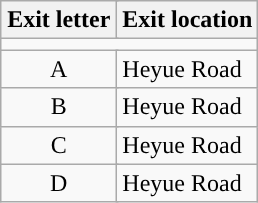<table class="wikitable">
<tr>
<th colspan=2 style="width:70px">Exit letter</th>
<th>Exit location</th>
</tr>
<tr style="background:#">
<td colspan="4"></td>
</tr>
<tr>
<td colspan=2 align=center>A</td>
<td>Heyue Road</td>
</tr>
<tr>
<td colspan=2 align=center>B</td>
<td>Heyue Road</td>
</tr>
<tr>
<td colspan=2 align=center>C</td>
<td>Heyue Road</td>
</tr>
<tr>
<td colspan=2 align=center>D</td>
<td>Heyue Road</td>
</tr>
</table>
